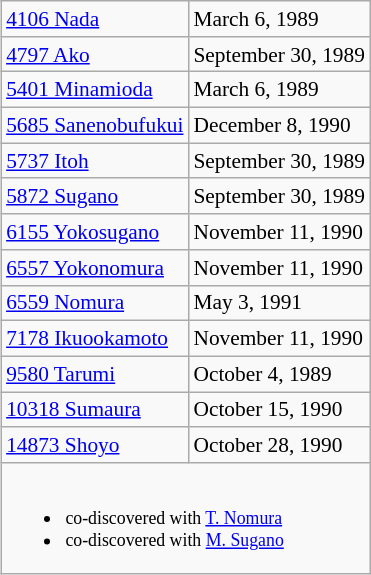<table class="wikitable collapsible" align="right" style="margin: 1em; margin-top: 0; font-size:89%">
<tr>
<td><a href='#'>4106 Nada</a></td>
<td>March 6, 1989</td>
</tr>
<tr>
<td><a href='#'>4797 Ako</a></td>
<td>September 30, 1989</td>
</tr>
<tr>
<td><a href='#'>5401 Minamioda</a></td>
<td>March 6, 1989</td>
</tr>
<tr>
<td><a href='#'>5685 Sanenobufukui</a></td>
<td>December 8, 1990</td>
</tr>
<tr>
<td><a href='#'>5737 Itoh</a></td>
<td>September 30, 1989</td>
</tr>
<tr>
<td><a href='#'>5872 Sugano</a></td>
<td>September 30, 1989</td>
</tr>
<tr>
<td><a href='#'>6155 Yokosugano</a></td>
<td>November 11, 1990</td>
</tr>
<tr>
<td><a href='#'>6557 Yokonomura</a></td>
<td>November 11, 1990</td>
</tr>
<tr>
<td><a href='#'>6559 Nomura</a></td>
<td>May 3, 1991</td>
</tr>
<tr>
<td><a href='#'>7178 Ikuookamoto</a></td>
<td>November 11, 1990</td>
</tr>
<tr>
<td><a href='#'>9580 Tarumi</a></td>
<td>October 4, 1989</td>
</tr>
<tr>
<td><a href='#'>10318 Sumaura</a></td>
<td>October 15, 1990</td>
</tr>
<tr>
<td><a href='#'>14873 Shoyo</a></td>
<td>October 28, 1990</td>
</tr>
<tr>
<td colspan=2 style="font-size: smaller;"><br><ul><li> co-discovered with <a href='#'>T. Nomura</a></li><li> co-discovered with <a href='#'>M. Sugano</a></li></ul></td>
</tr>
</table>
